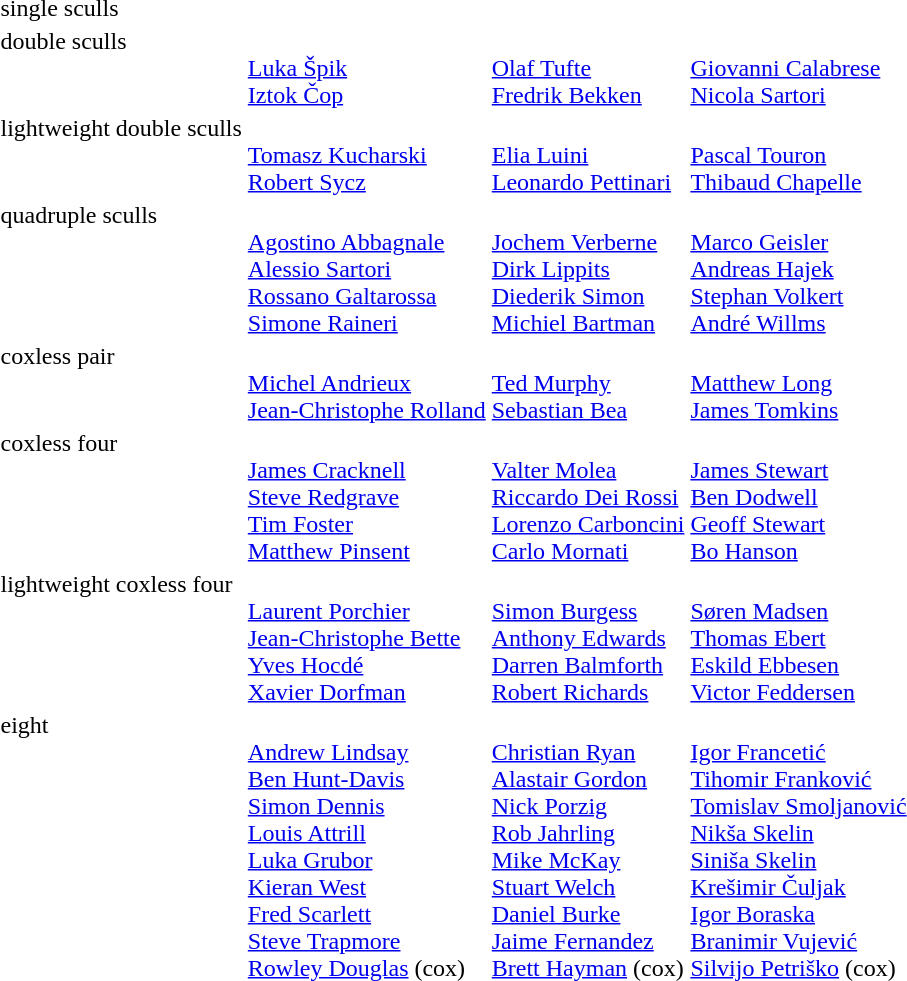<table>
<tr>
<td>single sculls<br></td>
<td></td>
<td></td>
<td></td>
</tr>
<tr valign="top">
<td>double sculls<br></td>
<td><br><a href='#'>Luka Špik</a><br><a href='#'>Iztok Čop</a></td>
<td><br><a href='#'>Olaf Tufte</a><br><a href='#'>Fredrik Bekken</a></td>
<td><br><a href='#'>Giovanni Calabrese</a><br><a href='#'>Nicola Sartori</a></td>
</tr>
<tr valign="top">
<td>lightweight double sculls<br></td>
<td><br><a href='#'>Tomasz Kucharski</a><br><a href='#'>Robert Sycz</a></td>
<td><br><a href='#'>Elia Luini</a><br><a href='#'>Leonardo Pettinari</a></td>
<td><br><a href='#'>Pascal Touron</a><br><a href='#'>Thibaud Chapelle</a></td>
</tr>
<tr valign="top">
<td>quadruple sculls<br></td>
<td><br><a href='#'>Agostino Abbagnale</a><br><a href='#'>Alessio Sartori</a><br><a href='#'>Rossano Galtarossa</a><br><a href='#'>Simone Raineri</a></td>
<td><br><a href='#'>Jochem Verberne</a><br><a href='#'>Dirk Lippits</a><br><a href='#'>Diederik Simon</a><br><a href='#'>Michiel Bartman</a></td>
<td><br><a href='#'>Marco Geisler</a><br><a href='#'>Andreas Hajek</a><br><a href='#'>Stephan Volkert</a><br><a href='#'>André Willms</a></td>
</tr>
<tr valign="top">
<td>coxless pair<br></td>
<td><br><a href='#'>Michel Andrieux</a><br><a href='#'>Jean-Christophe Rolland</a></td>
<td><br><a href='#'>Ted Murphy</a><br><a href='#'>Sebastian Bea</a></td>
<td><br><a href='#'>Matthew Long</a><br><a href='#'>James Tomkins</a></td>
</tr>
<tr valign="top">
<td>coxless four<br></td>
<td><br><a href='#'>James Cracknell</a><br><a href='#'>Steve Redgrave</a><br><a href='#'>Tim Foster</a><br><a href='#'>Matthew Pinsent</a></td>
<td><br><a href='#'>Valter Molea</a><br><a href='#'>Riccardo Dei Rossi</a><br><a href='#'>Lorenzo Carboncini</a><br><a href='#'>Carlo Mornati</a></td>
<td><br><a href='#'>James Stewart</a><br><a href='#'>Ben Dodwell</a><br><a href='#'>Geoff Stewart</a><br><a href='#'>Bo Hanson</a></td>
</tr>
<tr valign="top">
<td>lightweight coxless four<br></td>
<td><br><a href='#'>Laurent Porchier</a><br><a href='#'>Jean-Christophe Bette</a><br><a href='#'>Yves Hocdé</a><br><a href='#'>Xavier Dorfman</a></td>
<td><br><a href='#'>Simon Burgess</a><br><a href='#'>Anthony Edwards</a><br><a href='#'>Darren Balmforth</a><br><a href='#'>Robert Richards</a></td>
<td><br><a href='#'>Søren Madsen</a><br><a href='#'>Thomas Ebert</a><br><a href='#'>Eskild Ebbesen</a><br><a href='#'>Victor Feddersen</a></td>
</tr>
<tr valign="top">
<td>eight<br></td>
<td><br><a href='#'>Andrew Lindsay</a><br><a href='#'>Ben Hunt-Davis</a><br><a href='#'>Simon Dennis</a><br><a href='#'>Louis Attrill</a><br><a href='#'>Luka Grubor</a><br><a href='#'>Kieran West</a><br><a href='#'>Fred Scarlett</a><br><a href='#'>Steve Trapmore</a><br><a href='#'>Rowley Douglas</a> (cox)</td>
<td><br><a href='#'>Christian Ryan</a><br><a href='#'>Alastair Gordon</a><br><a href='#'>Nick Porzig</a><br><a href='#'>Rob Jahrling</a><br><a href='#'>Mike McKay</a><br><a href='#'>Stuart Welch</a><br><a href='#'>Daniel Burke</a><br><a href='#'>Jaime Fernandez</a><br><a href='#'>Brett Hayman</a> (cox)</td>
<td><br><a href='#'>Igor Francetić</a><br><a href='#'>Tihomir Franković</a><br><a href='#'>Tomislav Smoljanović</a><br><a href='#'>Nikša Skelin</a><br><a href='#'>Siniša Skelin</a><br><a href='#'>Krešimir Čuljak</a><br><a href='#'>Igor Boraska</a><br><a href='#'>Branimir Vujević</a><br><a href='#'>Silvijo Petriško</a> (cox)</td>
</tr>
</table>
